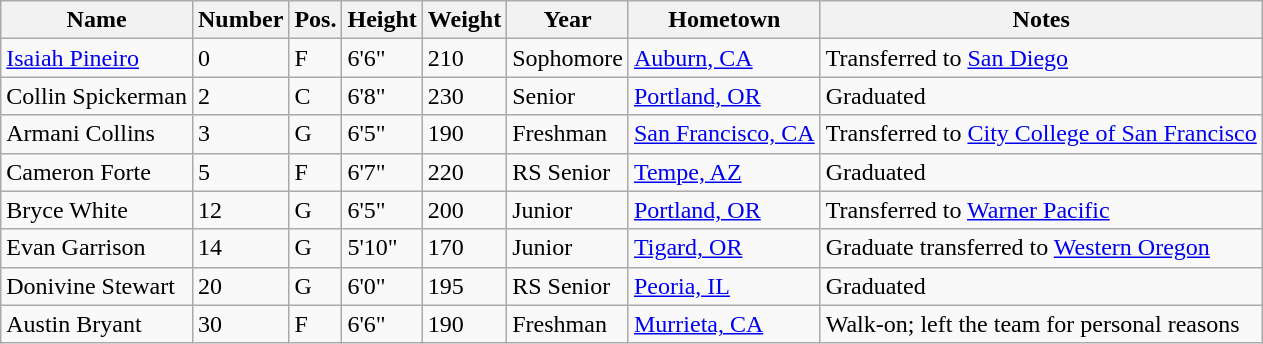<table class="wikitable sortable" border="1">
<tr>
<th>Name</th>
<th>Number</th>
<th>Pos.</th>
<th>Height</th>
<th>Weight</th>
<th>Year</th>
<th>Hometown</th>
<th class="unsortable">Notes</th>
</tr>
<tr>
<td><a href='#'>Isaiah Pineiro</a></td>
<td>0</td>
<td>F</td>
<td>6'6"</td>
<td>210</td>
<td>Sophomore</td>
<td><a href='#'>Auburn, CA</a></td>
<td>Transferred to <a href='#'>San Diego</a></td>
</tr>
<tr>
<td>Collin Spickerman</td>
<td>2</td>
<td>C</td>
<td>6'8"</td>
<td>230</td>
<td>Senior</td>
<td><a href='#'>Portland, OR</a></td>
<td>Graduated</td>
</tr>
<tr>
<td>Armani Collins</td>
<td>3</td>
<td>G</td>
<td>6'5"</td>
<td>190</td>
<td>Freshman</td>
<td><a href='#'>San Francisco, CA</a></td>
<td>Transferred to <a href='#'>City College of San Francisco</a></td>
</tr>
<tr>
<td>Cameron Forte</td>
<td>5</td>
<td>F</td>
<td>6'7"</td>
<td>220</td>
<td>RS Senior</td>
<td><a href='#'>Tempe, AZ</a></td>
<td>Graduated</td>
</tr>
<tr>
<td>Bryce White</td>
<td>12</td>
<td>G</td>
<td>6'5"</td>
<td>200</td>
<td>Junior</td>
<td><a href='#'>Portland, OR</a></td>
<td>Transferred to <a href='#'>Warner Pacific</a></td>
</tr>
<tr>
<td>Evan Garrison</td>
<td>14</td>
<td>G</td>
<td>5'10"</td>
<td>170</td>
<td>Junior</td>
<td><a href='#'>Tigard, OR</a></td>
<td>Graduate transferred to <a href='#'>Western Oregon</a></td>
</tr>
<tr>
<td>Donivine Stewart</td>
<td>20</td>
<td>G</td>
<td>6'0"</td>
<td>195</td>
<td>RS Senior</td>
<td><a href='#'>Peoria, IL</a></td>
<td>Graduated</td>
</tr>
<tr>
<td>Austin Bryant</td>
<td>30</td>
<td>F</td>
<td>6'6"</td>
<td>190</td>
<td>Freshman</td>
<td><a href='#'>Murrieta, CA</a></td>
<td>Walk-on; left the team for personal reasons</td>
</tr>
</table>
